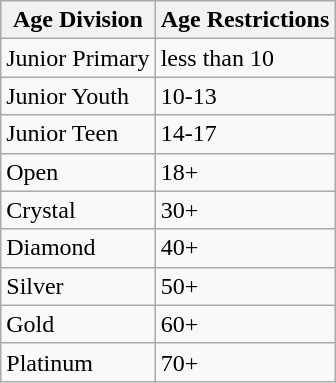<table class="wikitable">
<tr>
<th>Age Division</th>
<th>Age Restrictions</th>
</tr>
<tr>
<td>Junior Primary</td>
<td>less than 10</td>
</tr>
<tr>
<td>Junior Youth</td>
<td>10-13</td>
</tr>
<tr>
<td>Junior Teen</td>
<td>14-17</td>
</tr>
<tr>
<td>Open</td>
<td>18+</td>
</tr>
<tr>
<td>Crystal</td>
<td>30+</td>
</tr>
<tr>
<td>Diamond</td>
<td>40+</td>
</tr>
<tr>
<td>Silver</td>
<td>50+</td>
</tr>
<tr>
<td>Gold</td>
<td>60+</td>
</tr>
<tr>
<td>Platinum</td>
<td>70+</td>
</tr>
</table>
